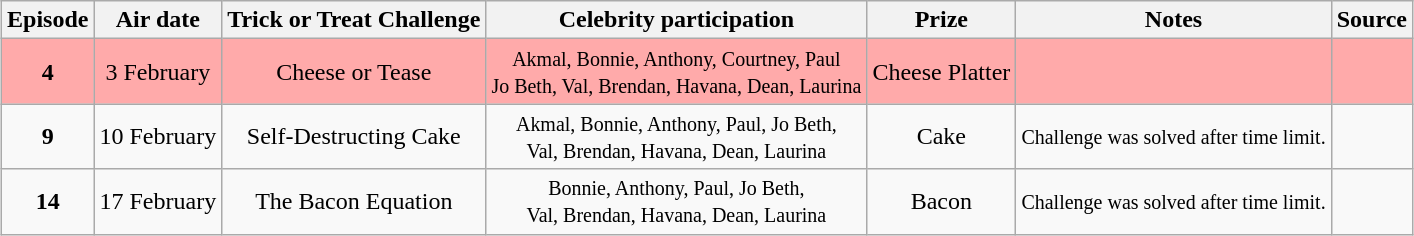<table class="wikitable" style="margin:auto; text-align:center;">
<tr>
<th>Episode</th>
<th>Air date</th>
<th>Trick or Treat Challenge</th>
<th>Celebrity participation</th>
<th>Prize</th>
<th>Notes</th>
<th>Source</th>
</tr>
<tr style="background:#ffaaaa;">
<td><strong>4</strong></td>
<td>3 February</td>
<td>Cheese or Tease</td>
<td><small>Akmal, Bonnie, Anthony, Courtney, Paul <br> Jo Beth, Val, Brendan, Havana, Dean, Laurina</small></td>
<td>Cheese Platter</td>
<td></td>
<td></td>
</tr>
<tr>
<td><strong>9</strong></td>
<td>10 February</td>
<td>Self-Destructing Cake</td>
<td><small>Akmal, Bonnie, Anthony, Paul, Jo Beth, <br>Val, Brendan, Havana, Dean, Laurina</small></td>
<td>Cake</td>
<td><small>Challenge was solved after time limit. </small></td>
<td></td>
</tr>
<tr>
<td><strong>14</strong></td>
<td>17 February</td>
<td>The Bacon Equation</td>
<td><small>Bonnie, Anthony, Paul, Jo Beth, <br>Val, Brendan, Havana, Dean, Laurina</small></td>
<td>Bacon</td>
<td><small>Challenge was solved after time limit.</small></td>
<td></td>
</tr>
</table>
